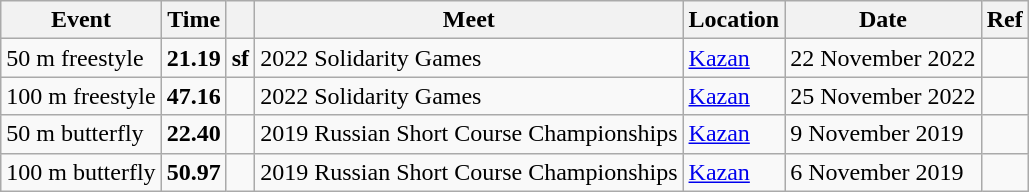<table class="wikitable">
<tr>
<th>Event</th>
<th>Time</th>
<th></th>
<th>Meet</th>
<th>Location</th>
<th>Date</th>
<th>Ref</th>
</tr>
<tr>
<td>50 m freestyle</td>
<td style="text-align:center;"><strong>21.19</strong></td>
<td><strong>sf</strong></td>
<td>2022 Solidarity Games</td>
<td><a href='#'>Kazan</a></td>
<td>22 November 2022</td>
<td style="text-align:center;"></td>
</tr>
<tr>
<td>100 m freestyle</td>
<td style="text-align:center;"><strong>47.16</strong></td>
<td></td>
<td>2022 Solidarity Games</td>
<td><a href='#'>Kazan</a></td>
<td>25 November 2022</td>
<td style="text-align:center;"></td>
</tr>
<tr>
<td>50 m butterfly</td>
<td style="text-align:center;"><strong>22.40</strong></td>
<td></td>
<td>2019 Russian Short Course Championships</td>
<td><a href='#'>Kazan</a></td>
<td>9 November 2019</td>
<td style="text-align:center;"></td>
</tr>
<tr>
<td>100 m butterfly</td>
<td style="text-align:center;"><strong>50.97</strong></td>
<td></td>
<td>2019 Russian Short Course Championships</td>
<td><a href='#'>Kazan</a></td>
<td>6 November 2019</td>
<td style="text-align:center;"></td>
</tr>
</table>
